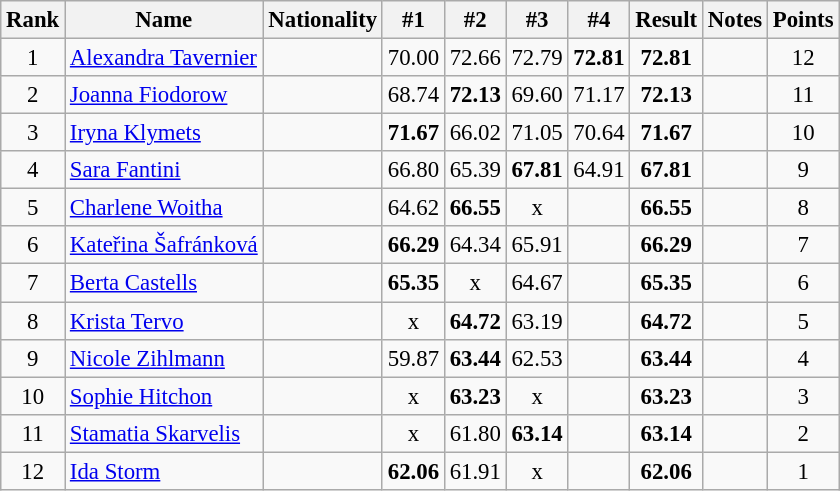<table class="wikitable sortable" style="text-align:center; font-size:95%">
<tr>
<th>Rank</th>
<th>Name</th>
<th>Nationality</th>
<th>#1</th>
<th>#2</th>
<th>#3</th>
<th>#4</th>
<th>Result</th>
<th>Notes</th>
<th>Points</th>
</tr>
<tr>
<td>1</td>
<td align=left><a href='#'>Alexandra Tavernier</a></td>
<td align=left></td>
<td>70.00</td>
<td>72.66</td>
<td>72.79</td>
<td><strong>72.81</strong></td>
<td><strong>72.81</strong></td>
<td></td>
<td>12</td>
</tr>
<tr>
<td>2</td>
<td align=left><a href='#'>Joanna Fiodorow</a></td>
<td align=left></td>
<td>68.74</td>
<td><strong>72.13</strong></td>
<td>69.60</td>
<td>71.17</td>
<td><strong>72.13</strong></td>
<td></td>
<td>11</td>
</tr>
<tr>
<td>3</td>
<td align=left><a href='#'>Iryna Klymets</a></td>
<td align=left></td>
<td><strong>71.67</strong></td>
<td>66.02</td>
<td>71.05</td>
<td>70.64</td>
<td><strong>71.67</strong></td>
<td></td>
<td>10</td>
</tr>
<tr>
<td>4</td>
<td align=left><a href='#'>Sara Fantini</a></td>
<td align=left></td>
<td>66.80</td>
<td>65.39</td>
<td><strong>67.81</strong></td>
<td>64.91</td>
<td><strong>67.81</strong></td>
<td></td>
<td>9</td>
</tr>
<tr>
<td>5</td>
<td align=left><a href='#'>Charlene Woitha</a></td>
<td align=left></td>
<td>64.62</td>
<td><strong>66.55</strong></td>
<td>x</td>
<td></td>
<td><strong>66.55</strong></td>
<td></td>
<td>8</td>
</tr>
<tr>
<td>6</td>
<td align=left><a href='#'>Kateřina Šafránková</a></td>
<td align=left></td>
<td><strong>66.29</strong></td>
<td>64.34</td>
<td>65.91</td>
<td></td>
<td><strong>66.29</strong></td>
<td></td>
<td>7</td>
</tr>
<tr>
<td>7</td>
<td align=left><a href='#'>Berta Castells</a></td>
<td align=left></td>
<td><strong>65.35</strong></td>
<td>x</td>
<td>64.67</td>
<td></td>
<td><strong>65.35</strong></td>
<td></td>
<td>6</td>
</tr>
<tr>
<td>8</td>
<td align=left><a href='#'>Krista Tervo</a></td>
<td align=left></td>
<td>x</td>
<td><strong>64.72</strong></td>
<td>63.19</td>
<td></td>
<td><strong>64.72</strong></td>
<td></td>
<td>5</td>
</tr>
<tr>
<td>9</td>
<td align=left><a href='#'>Nicole Zihlmann</a></td>
<td align=left></td>
<td>59.87</td>
<td><strong>63.44</strong></td>
<td>62.53</td>
<td></td>
<td><strong>63.44</strong></td>
<td></td>
<td>4</td>
</tr>
<tr>
<td>10</td>
<td align=left><a href='#'>Sophie Hitchon</a></td>
<td align=left></td>
<td>x</td>
<td><strong>63.23</strong></td>
<td>x</td>
<td></td>
<td><strong>63.23</strong></td>
<td></td>
<td>3</td>
</tr>
<tr>
<td>11</td>
<td align=left><a href='#'>Stamatia Skarvelis</a></td>
<td align=left></td>
<td>x</td>
<td>61.80</td>
<td><strong>63.14</strong></td>
<td></td>
<td><strong>63.14</strong></td>
<td></td>
<td>2</td>
</tr>
<tr>
<td>12</td>
<td align=left><a href='#'>Ida Storm</a></td>
<td align=left></td>
<td><strong>62.06</strong></td>
<td>61.91</td>
<td>x</td>
<td></td>
<td><strong>62.06</strong></td>
<td></td>
<td>1</td>
</tr>
</table>
